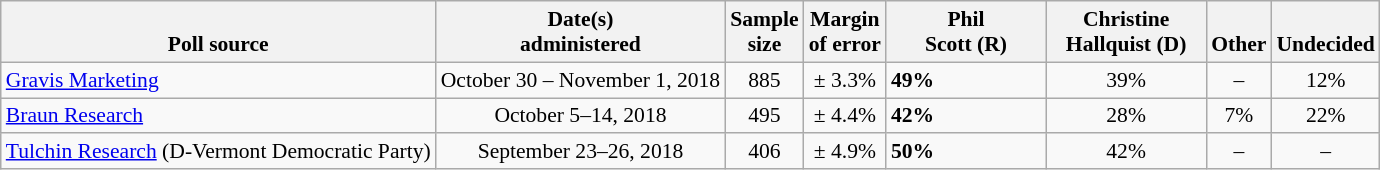<table class="wikitable" style="font-size:90%;">
<tr valign=bottom>
<th>Poll source</th>
<th>Date(s)<br>administered</th>
<th>Sample<br>size</th>
<th>Margin<br>of error</th>
<th style="width:100px;">Phil<br>Scott (R)</th>
<th style="width:100px;">Christine<br>Hallquist (D)</th>
<th>Other</th>
<th>Undecided</th>
</tr>
<tr>
<td><a href='#'>Gravis Marketing</a></td>
<td align=center>October 30 – November 1, 2018</td>
<td align=center>885</td>
<td align=center>± 3.3%</td>
<td><strong>49%</strong></td>
<td align=center>39%</td>
<td align=center>–</td>
<td align=center>12%</td>
</tr>
<tr>
<td><a href='#'>Braun Research</a></td>
<td align=center>October 5–14, 2018</td>
<td align=center>495</td>
<td align=center>± 4.4%</td>
<td><strong>42%</strong></td>
<td align=center>28%</td>
<td align=center>7%</td>
<td align=center>22%</td>
</tr>
<tr>
<td><a href='#'>Tulchin Research</a> (D-Vermont Democratic Party)</td>
<td align=center>September 23–26, 2018</td>
<td align=center>406</td>
<td align=center>± 4.9%</td>
<td><strong>50%</strong></td>
<td align=center>42%</td>
<td align=center>–</td>
<td align=center>–</td>
</tr>
</table>
